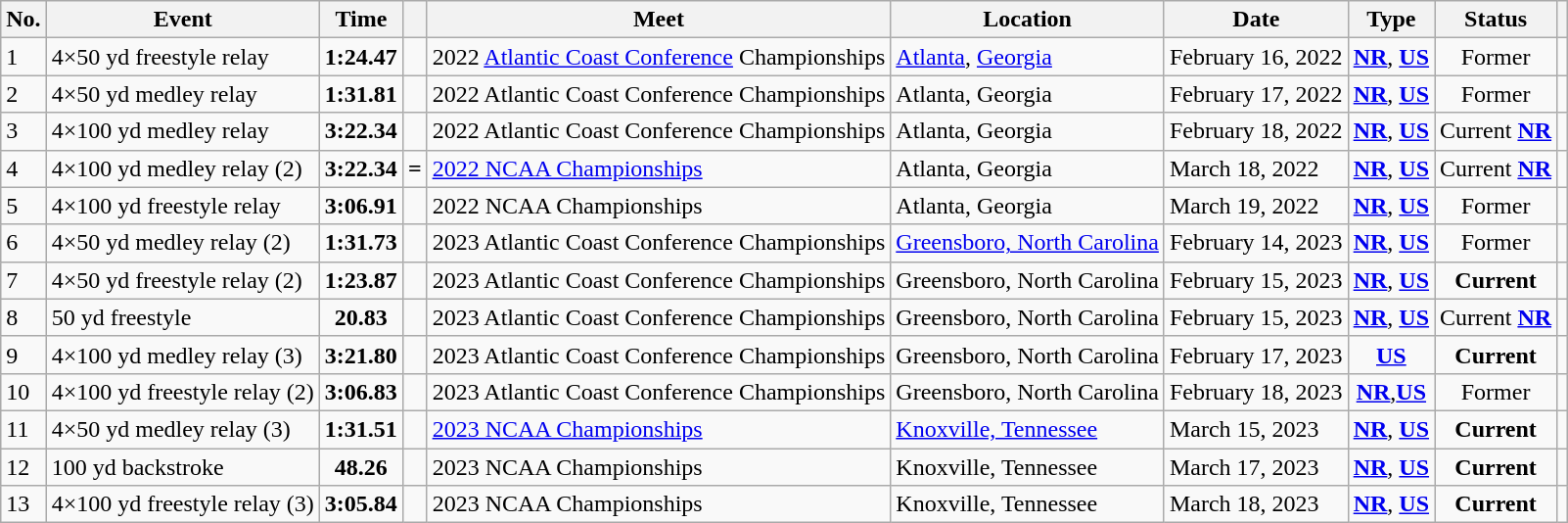<table class="wikitable sortable">
<tr>
<th>No.</th>
<th>Event</th>
<th>Time</th>
<th></th>
<th>Meet</th>
<th>Location</th>
<th>Date</th>
<th>Type</th>
<th>Status</th>
<th></th>
</tr>
<tr>
<td>1</td>
<td>4×50 yd freestyle relay</td>
<td style="text-align:center;"><strong>1:24.47</strong></td>
<td></td>
<td>2022 <a href='#'>Atlantic Coast Conference</a> Championships</td>
<td><a href='#'>Atlanta</a>, <a href='#'>Georgia</a></td>
<td>February 16, 2022</td>
<td style="text-align:center;"><strong><a href='#'>NR</a></strong>, <strong><a href='#'>US</a></strong></td>
<td style="text-align:center;">Former</td>
<td style="text-align:center;"></td>
</tr>
<tr>
<td>2</td>
<td>4×50 yd medley relay</td>
<td style="text-align:center;"><strong>1:31.81</strong></td>
<td></td>
<td>2022 Atlantic Coast Conference Championships</td>
<td>Atlanta, Georgia</td>
<td>February 17, 2022</td>
<td style="text-align:center;"><strong><a href='#'>NR</a></strong>, <strong><a href='#'>US</a></strong></td>
<td style="text-align:center;">Former</td>
<td style="text-align:center;"></td>
</tr>
<tr>
<td>3</td>
<td>4×100 yd medley relay</td>
<td style="text-align:center;"><strong>3:22.34</strong></td>
<td></td>
<td>2022 Atlantic Coast Conference Championships</td>
<td>Atlanta, Georgia</td>
<td>February 18, 2022</td>
<td style="text-align:center;"><strong><a href='#'>NR</a></strong>, <strong><a href='#'>US</a></strong></td>
<td style="text-align:center;">Current <strong><a href='#'>NR</a></strong></td>
<td style="text-align:center;"></td>
</tr>
<tr>
<td>4</td>
<td>4×100 yd medley relay (2)</td>
<td style="text-align:center;"><strong>3:22.34</strong></td>
<td><strong> =</strong></td>
<td><a href='#'>2022 NCAA Championships</a></td>
<td>Atlanta, Georgia</td>
<td>March 18, 2022</td>
<td style="text-align:center;"><strong><a href='#'>NR</a></strong>, <strong><a href='#'>US</a></strong></td>
<td style="text-align:center;">Current <strong><a href='#'>NR</a></strong></td>
<td style="text-align:center;"></td>
</tr>
<tr>
<td>5</td>
<td>4×100 yd freestyle relay</td>
<td style="text-align:center;"><strong>3:06.91</strong></td>
<td></td>
<td>2022 NCAA Championships</td>
<td>Atlanta, Georgia</td>
<td>March 19, 2022</td>
<td style="text-align:center;"><strong><a href='#'>NR</a></strong>, <strong><a href='#'>US</a></strong></td>
<td style="text-align:center;">Former</td>
<td style="text-align:center;"></td>
</tr>
<tr>
<td>6</td>
<td>4×50 yd medley relay (2)</td>
<td style="text-align:center;"><strong>1:31.73</strong></td>
<td></td>
<td>2023 Atlantic Coast Conference Championships</td>
<td><a href='#'>Greensboro, North Carolina</a></td>
<td>February 14, 2023</td>
<td style="text-align:center;"><strong><a href='#'>NR</a></strong>, <strong><a href='#'>US</a></strong></td>
<td style="text-align:center;">Former</td>
<td style="text-align:center;"></td>
</tr>
<tr>
<td>7</td>
<td>4×50 yd freestyle relay (2)</td>
<td style="text-align:center;"><strong>1:23.87</strong></td>
<td></td>
<td>2023 Atlantic Coast Conference Championships</td>
<td>Greensboro, North Carolina</td>
<td>February 15, 2023</td>
<td style="text-align:center;"><strong><a href='#'>NR</a></strong>, <strong><a href='#'>US</a></strong></td>
<td style="text-align:center;"><strong>Current</strong></td>
<td style="text-align:center;"></td>
</tr>
<tr>
<td>8</td>
<td>50 yd freestyle</td>
<td style="text-align:center;"><strong>20.83</strong></td>
<td></td>
<td>2023 Atlantic Coast Conference Championships</td>
<td>Greensboro, North Carolina</td>
<td>February 15, 2023</td>
<td style="text-align:center;"><strong><a href='#'>NR</a></strong>, <strong><a href='#'>US</a></strong></td>
<td style="text-align:center;">Current <strong><a href='#'>NR</a></strong></td>
<td style="text-align:center;"></td>
</tr>
<tr>
<td>9</td>
<td>4×100 yd medley relay (3)</td>
<td style="text-align:center;"><strong>3:21.80</strong></td>
<td></td>
<td>2023 Atlantic Coast Conference Championships</td>
<td>Greensboro, North Carolina</td>
<td>February 17, 2023</td>
<td style="text-align:center;"><strong><a href='#'>US</a></strong></td>
<td style="text-align:center;"><strong>Current</strong></td>
<td style="text-align:center;"></td>
</tr>
<tr>
<td>10</td>
<td>4×100 yd freestyle relay (2)</td>
<td style="text-align:center;"><strong>3:06.83</strong></td>
<td></td>
<td>2023 Atlantic Coast Conference Championships</td>
<td>Greensboro, North Carolina</td>
<td>February 18, 2023</td>
<td style="text-align:center;"><strong><a href='#'>NR</a></strong>,<strong><a href='#'>US</a></strong></td>
<td style="text-align:center;">Former</td>
<td style="text-align:center;"></td>
</tr>
<tr>
<td>11</td>
<td>4×50 yd medley relay (3)</td>
<td style="text-align:center;"><strong>1:31.51</strong></td>
<td></td>
<td><a href='#'>2023 NCAA Championships</a></td>
<td><a href='#'>Knoxville, Tennessee</a></td>
<td>March 15, 2023</td>
<td style="text-align:center;"><strong><a href='#'>NR</a></strong>, <strong><a href='#'>US</a></strong></td>
<td style="text-align:center;"><strong>Current</strong></td>
<td style="text-align:center;"></td>
</tr>
<tr>
<td>12</td>
<td>100 yd backstroke</td>
<td style="text-align:center;"><strong>48.26</strong></td>
<td></td>
<td>2023 NCAA Championships</td>
<td>Knoxville, Tennessee</td>
<td>March 17, 2023</td>
<td style="text-align:center;"><strong><a href='#'>NR</a></strong>, <strong><a href='#'>US</a></strong></td>
<td style="text-align:center;"><strong>Current</strong></td>
<td style="text-align:center;"></td>
</tr>
<tr>
<td>13</td>
<td>4×100 yd freestyle relay (3)</td>
<td style="text-align:center;"><strong>3:05.84</strong></td>
<td></td>
<td>2023 NCAA Championships</td>
<td>Knoxville, Tennessee</td>
<td>March 18, 2023</td>
<td style="text-align:center;"><strong><a href='#'>NR</a></strong>, <strong><a href='#'>US</a></strong></td>
<td style="text-align:center;"><strong>Current</strong></td>
<td style="text-align:center;"></td>
</tr>
</table>
